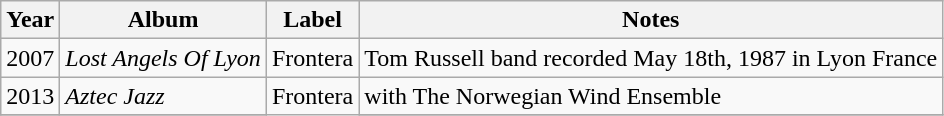<table class="wikitable">
<tr>
<th>Year</th>
<th>Album</th>
<th>Label</th>
<th>Notes</th>
</tr>
<tr>
<td>2007</td>
<td><em>Lost Angels Of Lyon</em></td>
<td>Frontera</td>
<td>Tom Russell band recorded May 18th, 1987 in Lyon France</td>
</tr>
<tr>
<td>2013</td>
<td><em>Aztec Jazz</em></td>
<td rowspan="3">Frontera</td>
<td>with The Norwegian Wind Ensemble</td>
</tr>
<tr>
</tr>
</table>
